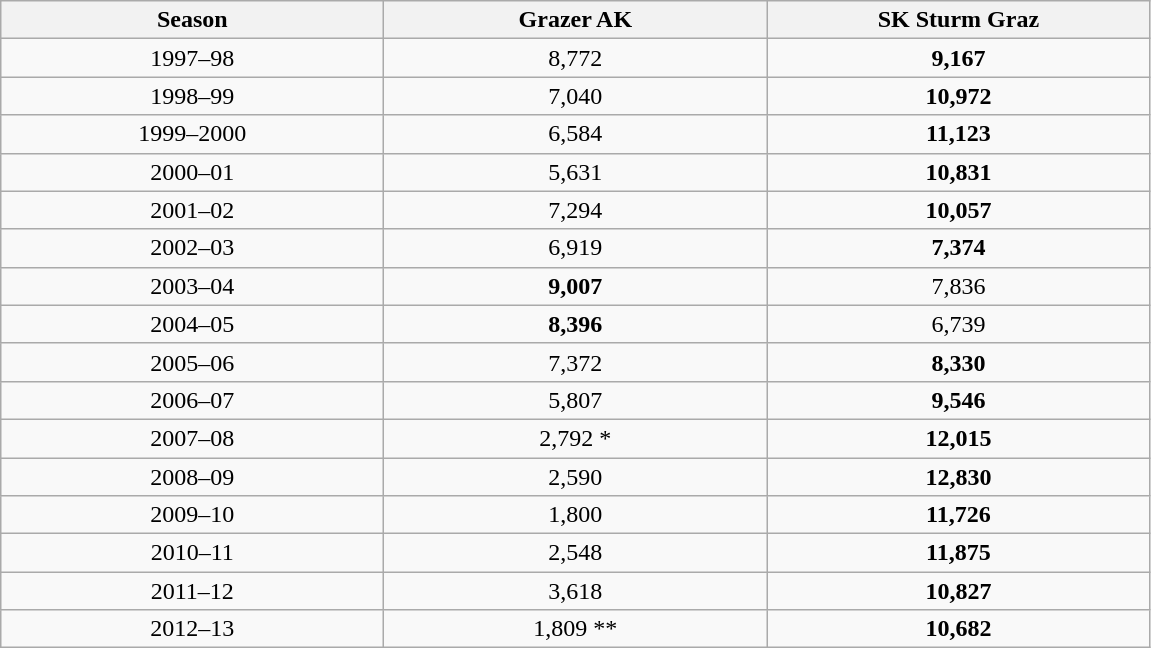<table class="wikitable" style="text-align: center width=45%">
<tr>
<th style="width:15%;"><strong>Season</strong></th>
<th style="width:15%;"><strong>Grazer AK</strong></th>
<th style="width:15%;"><strong>SK Sturm Graz</strong></th>
</tr>
<tr>
<td align=center>1997–98</td>
<td align=center>8,772</td>
<td align=center><strong>9,167</strong></td>
</tr>
<tr>
<td align=center>1998–99</td>
<td align=center>7,040</td>
<td align=center><strong>10,972</strong></td>
</tr>
<tr>
<td align=center>1999–2000</td>
<td align=center>6,584</td>
<td align=center><strong>11,123</strong></td>
</tr>
<tr>
<td align=center>2000–01</td>
<td align=center>5,631</td>
<td align=center><strong>10,831</strong></td>
</tr>
<tr>
<td align=center>2001–02</td>
<td align=center>7,294</td>
<td align=center><strong>10,057</strong></td>
</tr>
<tr>
<td align=center>2002–03</td>
<td align=center>6,919</td>
<td align=center><strong>7,374</strong></td>
</tr>
<tr>
<td align=center>2003–04</td>
<td align=center><strong>9,007</strong></td>
<td align=center>7,836</td>
</tr>
<tr>
<td align=center>2004–05</td>
<td align=center><strong>8,396</strong></td>
<td align=center>6,739</td>
</tr>
<tr>
<td align=center>2005–06</td>
<td align=center>7,372</td>
<td align=center><strong>8,330</strong></td>
</tr>
<tr>
<td align=center>2006–07</td>
<td align=center>5,807</td>
<td align=center><strong>9,546</strong></td>
</tr>
<tr>
<td align=center>2007–08</td>
<td align=center>2,792 *</td>
<td align=center><strong>12,015</strong></td>
</tr>
<tr>
<td align=center>2008–09</td>
<td align=center>2,590</td>
<td align=center><strong>12,830</strong></td>
</tr>
<tr>
<td align=center>2009–10</td>
<td align=center>1,800</td>
<td align=center><strong>11,726</strong></td>
</tr>
<tr>
<td align=center>2010–11</td>
<td align=center>2,548</td>
<td align=center><strong>11,875</strong></td>
</tr>
<tr>
<td align=center>2011–12</td>
<td align=center>3,618</td>
<td align=center><strong>10,827</strong></td>
</tr>
<tr>
<td align=center>2012–13</td>
<td align=center>1,809 **</td>
<td align=center><strong>10,682</strong></td>
</tr>
</table>
